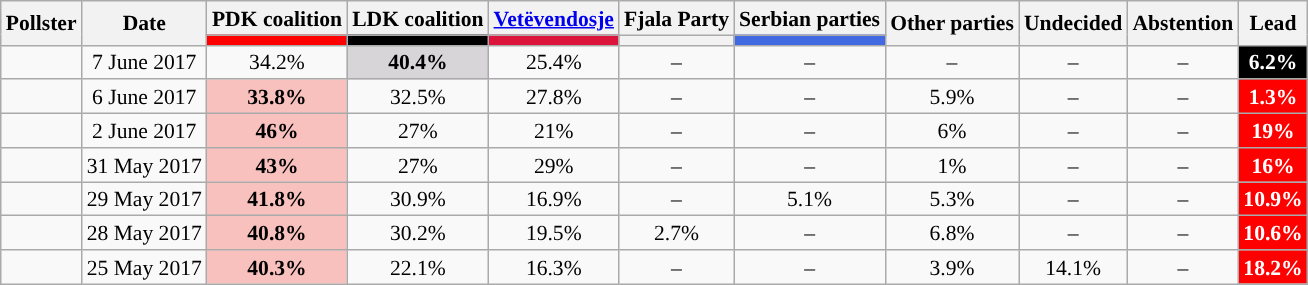<table class=wikitable style="text-align:center; font-size:90%; line-height:16px; margin-bottom:0">
<tr>
<th rowspan="2">Pollster</th>
<th rowspan="2">Date</th>
<th>PDK coalition</th>
<th>LDK coalition</th>
<th><a href='#'>Vetëvendosje</a></th>
<th>Fjala Party</th>
<th>Serbian parties</th>
<th rowspan="2">Other parties</th>
<th rowspan="2">Undecided</th>
<th rowspan="2">Abstention</th>
<th rowspan="2">Lead</th>
</tr>
<tr>
<th style="background:red;"></th>
<th style="background:black;"></th>
<th style="background:crimson;"></th>
<th style="background:"></th>
<th style="background:#4169e1;"></th>
</tr>
<tr>
<td></td>
<td>7 June 2017</td>
<td>34.2%</td>
<td bgcolor="#D7D5D7"><strong>40.4%</strong></td>
<td>25.4%</td>
<td>–</td>
<td>–</td>
<td>–</td>
<td>–</td>
<td>–</td>
<td style="background:black; color:white"><strong>6.2%</strong></td>
</tr>
<tr>
<td></td>
<td>6 June 2017</td>
<td bgcolor="#F8C1BE"><strong>33.8%</strong></td>
<td>32.5%</td>
<td>27.8%</td>
<td>–</td>
<td>–</td>
<td>5.9%</td>
<td>–</td>
<td>–</td>
<td style="background:red; color:white"><strong>1.3%</strong></td>
</tr>
<tr>
<td></td>
<td>2 June 2017</td>
<td bgcolor="#F8C1BE"><strong>46%</strong></td>
<td>27%</td>
<td>21%</td>
<td>–</td>
<td>–</td>
<td>6%</td>
<td>–</td>
<td>–</td>
<td style="background:red; color:white"><strong>19%</strong></td>
</tr>
<tr>
<td></td>
<td>31 May 2017</td>
<td bgcolor="#F8C1BE"><strong>43%</strong></td>
<td>27%</td>
<td>29%</td>
<td>–</td>
<td>–</td>
<td>1%</td>
<td>–</td>
<td>–</td>
<td style="background:red; color:white"><strong>16%</strong></td>
</tr>
<tr>
<td> </td>
<td>29 May 2017</td>
<td bgcolor="#F8C1BE"><strong>41.8%</strong></td>
<td>30.9%</td>
<td>16.9%</td>
<td>–</td>
<td>5.1%</td>
<td>5.3%</td>
<td>–</td>
<td>–</td>
<td style="background:red; color:white"><strong>10.9%</strong></td>
</tr>
<tr>
<td> </td>
<td>28 May 2017</td>
<td bgcolor="#F8C1BE"><strong>40.8%</strong></td>
<td>30.2%</td>
<td>19.5%</td>
<td>2.7%</td>
<td>–</td>
<td>6.8%</td>
<td>–</td>
<td>–</td>
<td style="background:red; color:white"><strong>10.6%</strong></td>
</tr>
<tr>
<td></td>
<td>25 May 2017</td>
<td bgcolor="#F8C1BE"><strong>40.3%</strong></td>
<td>22.1%</td>
<td>16.3%</td>
<td>–</td>
<td>–</td>
<td>3.9%</td>
<td>14.1%</td>
<td>–</td>
<td style="background:red; color:white"><strong>18.2%</strong></td>
</tr>
</table>
